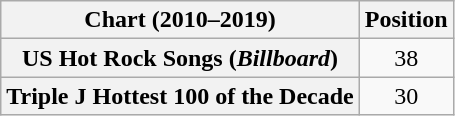<table class="wikitable plainrowheaders">
<tr>
<th scope="col">Chart (2010–2019)</th>
<th scope="col">Position</th>
</tr>
<tr>
<th scope="row">US Hot Rock Songs (<em>Billboard</em>)</th>
<td style="text-align:center">38</td>
</tr>
<tr>
<th scope="row">Triple J Hottest 100 of the Decade</th>
<td style="text-align:center">30</td>
</tr>
</table>
